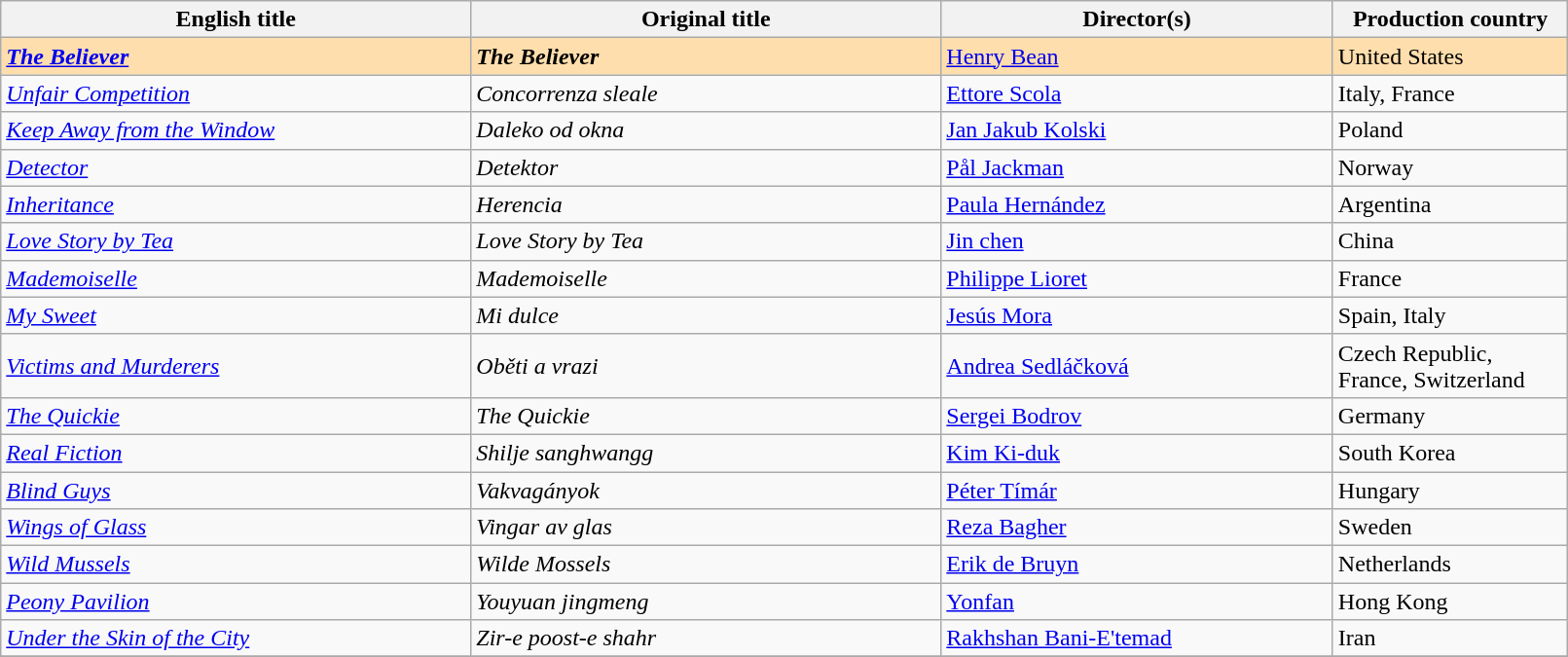<table class="sortable wikitable" width="85%" cellpadding="5">
<tr>
<th width="30%">English title</th>
<th width="30%">Original title</th>
<th width="25%">Director(s)</th>
<th width="15%">Production country</th>
</tr>
<tr style="background:#FFDEAD;">
<td><strong><em><a href='#'>The Believer</a></em></strong></td>
<td><strong><em>The Believer</em></strong></td>
<td><a href='#'>Henry Bean</a></td>
<td>United States</td>
</tr>
<tr>
<td><em><a href='#'>Unfair Competition</a></em></td>
<td><em>Concorrenza sleale</em></td>
<td><a href='#'>Ettore Scola</a></td>
<td>Italy, France</td>
</tr>
<tr>
<td><em><a href='#'>Keep Away from the Window</a></em></td>
<td><em>Daleko od okna</em></td>
<td><a href='#'>Jan Jakub Kolski</a></td>
<td>Poland</td>
</tr>
<tr>
<td><em><a href='#'>Detector</a></em></td>
<td><em>Detektor</em></td>
<td><a href='#'>Pål Jackman</a></td>
<td>Norway</td>
</tr>
<tr>
<td><em><a href='#'>Inheritance</a></em></td>
<td><em>Herencia</em></td>
<td><a href='#'>Paula Hernández</a></td>
<td>Argentina</td>
</tr>
<tr>
<td><em><a href='#'>Love Story by Tea</a></em></td>
<td><em>Love Story by Tea</em></td>
<td><a href='#'>Jin chen</a></td>
<td>China</td>
</tr>
<tr>
<td><em><a href='#'>Mademoiselle</a></em></td>
<td><em>Mademoiselle</em></td>
<td><a href='#'>Philippe Lioret</a></td>
<td>France</td>
</tr>
<tr>
<td><em><a href='#'>My Sweet</a></em></td>
<td><em>Mi dulce</em></td>
<td><a href='#'>Jesús Mora</a></td>
<td>Spain, Italy</td>
</tr>
<tr>
<td><em><a href='#'>Victims and Murderers</a></em></td>
<td><em>Oběti a vrazi</em></td>
<td><a href='#'>Andrea Sedláčková</a></td>
<td>Czech Republic, France, Switzerland</td>
</tr>
<tr>
<td><em><a href='#'>The Quickie</a></em></td>
<td><em>The Quickie</em></td>
<td><a href='#'>Sergei Bodrov</a></td>
<td>Germany</td>
</tr>
<tr>
<td><em><a href='#'>Real Fiction</a></em></td>
<td><em>Shilje sanghwangg</em></td>
<td><a href='#'>Kim Ki-duk</a></td>
<td>South Korea</td>
</tr>
<tr>
<td><em><a href='#'>Blind Guys</a></em></td>
<td><em>Vakvagányok</em></td>
<td><a href='#'>Péter Tímár</a></td>
<td>Hungary</td>
</tr>
<tr>
<td><em><a href='#'>Wings of Glass</a></em></td>
<td><em>Vingar av glas</em></td>
<td><a href='#'>Reza Bagher</a></td>
<td>Sweden</td>
</tr>
<tr>
<td><em><a href='#'>Wild Mussels</a></em></td>
<td><em>Wilde Mossels</em></td>
<td><a href='#'>Erik de Bruyn</a></td>
<td>Netherlands</td>
</tr>
<tr>
<td><em><a href='#'>Peony Pavilion</a></em></td>
<td><em>Youyuan jingmeng</em></td>
<td><a href='#'>Yonfan</a></td>
<td>Hong Kong</td>
</tr>
<tr>
<td><em><a href='#'>Under the Skin of the City</a></em></td>
<td><em>Zir-e poost-e shahr</em></td>
<td><a href='#'>Rakhshan Bani-E'temad</a></td>
<td>Iran</td>
</tr>
<tr>
</tr>
</table>
